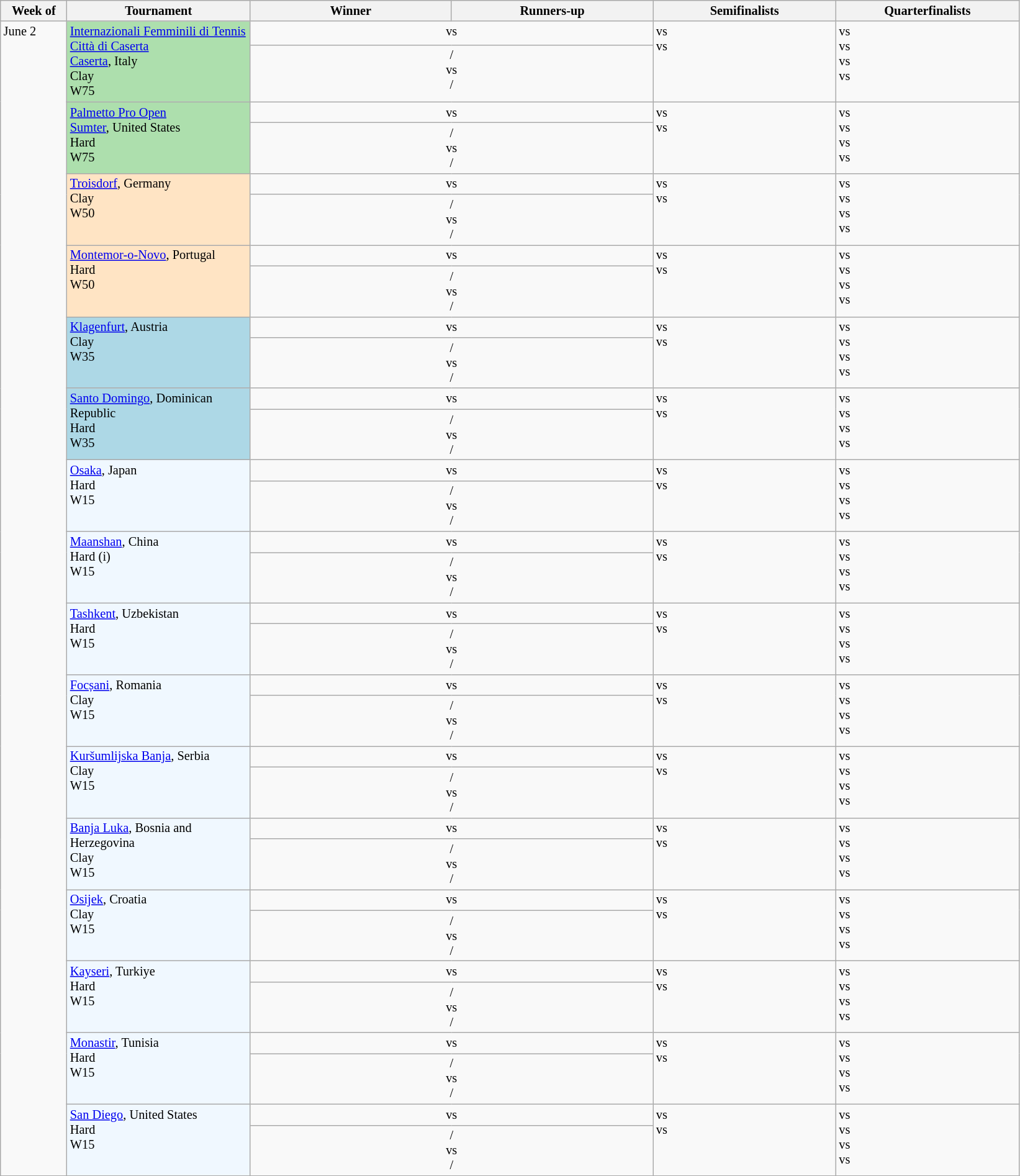<table class="wikitable" style="font-size:85%;">
<tr>
<th width="65">Week of</th>
<th style="width:190px;">Tournament</th>
<th style="width:210px;">Winner</th>
<th style="width:210px;">Runners-up</th>
<th style="width:190px;">Semifinalists</th>
<th style="width:190px;">Quarterfinalists</th>
</tr>
<tr style="vertical-align:top">
<td rowspan=32>June 2</td>
<td rowspan="2" style="background:#addfad;"><a href='#'>Internazionali Femminili di Tennis Città di Caserta</a><br><a href='#'>Caserta</a>, Italy<br> Clay<br> W75 <br></td>
<td colspan=2 align=center> vs </td>
<td rowspan=2> vs  <br>  vs </td>
<td rowspan=2> vs  <br>  vs  <br>  vs  <br>  vs </td>
</tr>
<tr style="vertical-align:top">
<td colspan=2 align=center> /  <br> vs <br>  / </td>
</tr>
<tr style="vertical-align:top">
<td rowspan="2" style="background:#addfad;"><a href='#'>Palmetto Pro Open</a><br><a href='#'>Sumter</a>, United States<br> Hard<br> W75 <br></td>
<td colspan=2 align=center> vs </td>
<td rowspan=2> vs  <br>  vs </td>
<td rowspan=2> vs  <br>  vs  <br>  vs  <br>  vs </td>
</tr>
<tr style="vertical-align:top">
<td colspan=2 align=center> /  <br> vs <br>  / </td>
</tr>
<tr style="vertical-align:top">
<td rowspan="2" style="background:#ffe4c4;"><a href='#'>Troisdorf</a>, Germany<br> Clay<br> W50 <br></td>
<td colspan=2 align=center> vs </td>
<td rowspan=2> vs  <br>  vs </td>
<td rowspan=2> vs  <br>  vs  <br>  vs  <br>  vs </td>
</tr>
<tr style="vertical-align:top">
<td colspan=2 align=center> /  <br> vs <br>  / </td>
</tr>
<tr style="vertical-align:top">
<td rowspan="2" style="background:#ffe4c4;"><a href='#'>Montemor-o-Novo</a>, Portugal<br> Hard<br> W50 <br></td>
<td colspan=2 align=center> vs </td>
<td rowspan=2> vs  <br>  vs </td>
<td rowspan=2> vs  <br>  vs  <br>  vs  <br>  vs </td>
</tr>
<tr style="vertical-align:top">
<td colspan=2 align=center> /  <br> vs <br>  / </td>
</tr>
<tr style="vertical-align:top">
<td rowspan="2" style="background:lightblue;"><a href='#'>Klagenfurt</a>, Austria<br> Clay<br> W35 <br></td>
<td colspan=2 align=center> vs </td>
<td rowspan=2> vs  <br>  vs </td>
<td rowspan=2> vs  <br>  vs  <br>  vs  <br>  vs </td>
</tr>
<tr style="vertical-align:top">
<td colspan=2 align=center> /  <br> vs <br>  / </td>
</tr>
<tr style="vertical-align:top">
<td rowspan="2" style="background:lightblue;"><a href='#'>Santo Domingo</a>, Dominican Republic<br> Hard<br> W35 <br></td>
<td colspan=2 align=center> vs </td>
<td rowspan=2> vs  <br>  vs </td>
<td rowspan=2> vs  <br>  vs  <br>  vs  <br>  vs </td>
</tr>
<tr style="vertical-align:top">
<td colspan=2 align=center> /  <br> vs <br>  / </td>
</tr>
<tr style="vertical-align:top">
<td rowspan="2" style="background:#f0f8ff;"><a href='#'>Osaka</a>, Japan<br> Hard<br> W15 <br></td>
<td colspan=2 align=center> vs </td>
<td rowspan=2> vs  <br>  vs </td>
<td rowspan=2> vs  <br>  vs  <br>  vs  <br>  vs </td>
</tr>
<tr style="vertical-align:top">
<td colspan=2 align=center> /  <br> vs <br>  / </td>
</tr>
<tr style="vertical-align:top">
<td rowspan="2" bgcolor=f0f8ff><a href='#'>Maanshan</a>, China<br> Hard (i)<br> W15 <br></td>
<td colspan=2 align=center> vs </td>
<td rowspan=2> vs  <br>  vs </td>
<td rowspan=2> vs  <br>  vs  <br>  vs  <br>  vs </td>
</tr>
<tr style="vertical-align:top">
<td colspan=2 align=center> /  <br> vs <br>  / </td>
</tr>
<tr style="vertical-align:top">
<td rowspan="2" bgcolor=f0f8ff><a href='#'>Tashkent</a>, Uzbekistan<br> Hard<br> W15 <br></td>
<td colspan=2 align=center> vs </td>
<td rowspan=2> vs  <br>  vs </td>
<td rowspan=2> vs  <br>  vs  <br>  vs  <br>  vs </td>
</tr>
<tr style="vertical-align:top">
<td colspan=2 align=center> /  <br> vs <br>  / </td>
</tr>
<tr style="vertical-align:top">
<td rowspan="2" style="background:#f0f8ff;"><a href='#'>Focșani</a>, Romania<br> Clay<br> W15 <br></td>
<td colspan=2 align=center> vs </td>
<td rowspan=2> vs  <br>  vs </td>
<td rowspan=2> vs  <br>  vs  <br>  vs  <br>  vs </td>
</tr>
<tr style="vertical-align:top">
<td colspan=2 align=center> /  <br> vs <br>  / </td>
</tr>
<tr style="vertical-align:top">
<td rowspan="2" style="background:#f0f8ff;"><a href='#'>Kuršumlijska Banja</a>, Serbia<br> Clay<br> W15 <br></td>
<td colspan=2 align=center> vs </td>
<td rowspan=2> vs  <br>  vs </td>
<td rowspan=2> vs  <br>  vs  <br>  vs  <br>  vs </td>
</tr>
<tr style="vertical-align:top">
<td colspan=2 align=center> /  <br> vs <br>  / </td>
</tr>
<tr style="vertical-align:top">
<td rowspan="2" style="background:#f0f8ff;"><a href='#'>Banja Luka</a>, Bosnia and Herzegovina<br> Clay<br> W15 <br></td>
<td colspan=2 align=center> vs </td>
<td rowspan=2> vs  <br>  vs </td>
<td rowspan=2> vs  <br>  vs  <br>  vs  <br>  vs </td>
</tr>
<tr style="vertical-align:top">
<td colspan=2 align=center> /  <br> vs <br>  / </td>
</tr>
<tr style="vertical-align:top">
<td rowspan="2" style="background:#f0f8ff;"><a href='#'>Osijek</a>, Croatia<br> Clay<br> W15 <br></td>
<td colspan=2 align=center> vs </td>
<td rowspan=2> vs  <br>  vs </td>
<td rowspan=2> vs  <br>  vs  <br>  vs  <br>  vs </td>
</tr>
<tr style="vertical-align:top">
<td colspan=2 align=center> /  <br> vs <br>  / </td>
</tr>
<tr style="vertical-align:top">
<td rowspan="2" bgcolor=f0f8ff><a href='#'>Kayseri</a>, Turkiye<br> Hard<br> W15 <br></td>
<td colspan=2 align=center> vs </td>
<td rowspan=2> vs  <br>  vs </td>
<td rowspan=2> vs  <br>  vs  <br>  vs  <br>  vs </td>
</tr>
<tr style="vertical-align:top">
<td colspan=2 align=center> /  <br> vs <br>  / </td>
</tr>
<tr style="vertical-align:top">
<td rowspan="2" style="background:#f0f8ff;"><a href='#'>Monastir</a>, Tunisia<br> Hard<br> W15 <br></td>
<td colspan=2 align=center> vs </td>
<td rowspan=2> vs  <br>  vs </td>
<td rowspan=2> vs  <br>  vs  <br>  vs  <br>  vs </td>
</tr>
<tr style="vertical-align:top">
<td colspan=2 align=center> /  <br> vs <br>  / </td>
</tr>
<tr style="vertical-align:top">
<td rowspan="2" style="background:#f0f8ff;"><a href='#'>San Diego</a>, United States<br> Hard<br> W15 <br></td>
<td colspan=2 align=center> vs </td>
<td rowspan=2> vs  <br>  vs </td>
<td rowspan=2> vs  <br>  vs  <br>  vs  <br>  vs </td>
</tr>
<tr style="vertical-align:top">
<td colspan=2 align=center> /  <br> vs <br>  / </td>
</tr>
<tr style="vertical-align:top">
</tr>
</table>
